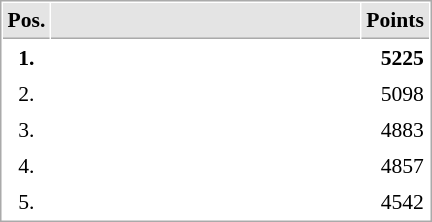<table cellspacing="1" cellpadding="3" style="border:1px solid #AAAAAA;font-size:90%">
<tr bgcolor="#E4E4E4">
<th style="border-bottom:1px solid #AAAAAA" width=10>Pos.</th>
<th style="border-bottom:1px solid #AAAAAA" width=200></th>
<th style="border-bottom:1px solid #AAAAAA" width=20>Points</th>
</tr>
<tr>
<td align="center"><strong>1.</strong></td>
<td><strong></strong></td>
<td align="right"><strong>5225</strong></td>
</tr>
<tr>
<td align="center">2.</td>
<td></td>
<td align="right">5098</td>
</tr>
<tr>
<td align="center">3.</td>
<td></td>
<td align="right">4883</td>
</tr>
<tr>
<td align="center">4.</td>
<td></td>
<td align="right">4857</td>
</tr>
<tr>
<td align="center">5.</td>
<td></td>
<td align="right">4542</td>
</tr>
</table>
